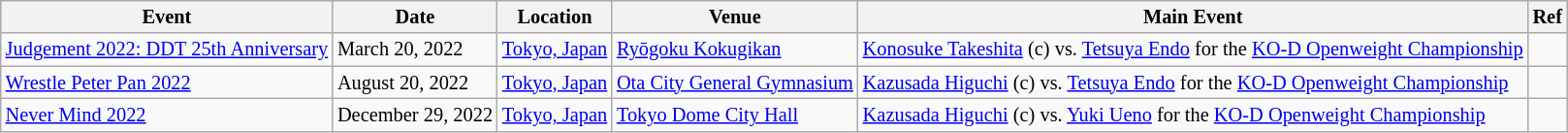<table class="wikitable" style="font-size:85%;">
<tr>
<th>Event</th>
<th>Date</th>
<th>Location</th>
<th>Venue</th>
<th>Main Event</th>
<th>Ref</th>
</tr>
<tr>
<td><a href='#'>Judgement 2022: DDT 25th Anniversary</a></td>
<td>March 20, 2022</td>
<td><a href='#'>Tokyo, Japan</a></td>
<td><a href='#'>Ryōgoku Kokugikan</a></td>
<td><a href='#'>Konosuke Takeshita</a> (c) vs. <a href='#'>Tetsuya Endo</a> for the <a href='#'>KO-D Openweight Championship</a></td>
<td></td>
</tr>
<tr>
<td><a href='#'>Wrestle Peter Pan 2022</a></td>
<td>August 20, 2022</td>
<td><a href='#'>Tokyo, Japan</a></td>
<td><a href='#'>Ota City General Gymnasium</a></td>
<td><a href='#'>Kazusada Higuchi</a> (c) vs. <a href='#'>Tetsuya Endo</a> for the <a href='#'>KO-D Openweight Championship</a></td>
<td></td>
</tr>
<tr>
<td><a href='#'>Never Mind 2022</a></td>
<td>December 29, 2022</td>
<td><a href='#'>Tokyo, Japan</a></td>
<td><a href='#'>Tokyo Dome City Hall</a></td>
<td><a href='#'>Kazusada Higuchi</a> (c) vs. <a href='#'>Yuki Ueno</a> for the <a href='#'>KO-D Openweight Championship</a></td>
<td></td>
</tr>
</table>
